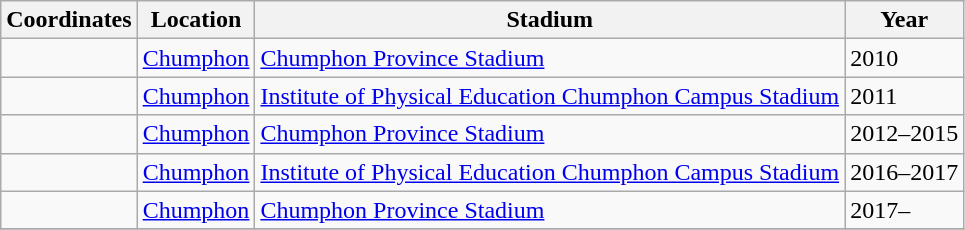<table class="wikitable sortable">
<tr>
<th>Coordinates</th>
<th>Location</th>
<th>Stadium</th>
<th>Year</th>
</tr>
<tr>
<td></td>
<td><a href='#'>Chumphon</a></td>
<td><a href='#'>Chumphon Province Stadium</a></td>
<td>2010</td>
</tr>
<tr>
<td></td>
<td><a href='#'>Chumphon</a></td>
<td><a href='#'>Institute of Physical Education Chumphon Campus Stadium</a></td>
<td>2011</td>
</tr>
<tr>
<td></td>
<td><a href='#'>Chumphon</a></td>
<td><a href='#'>Chumphon Province Stadium</a></td>
<td>2012–2015</td>
</tr>
<tr>
<td></td>
<td><a href='#'>Chumphon</a></td>
<td><a href='#'>Institute of Physical Education Chumphon Campus Stadium</a></td>
<td>2016–2017</td>
</tr>
<tr>
<td></td>
<td><a href='#'>Chumphon</a></td>
<td><a href='#'>Chumphon Province Stadium</a></td>
<td>2017–</td>
</tr>
<tr>
</tr>
</table>
